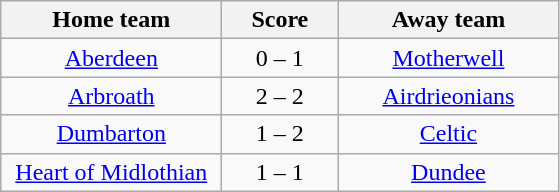<table class="wikitable" style="text-align: center">
<tr>
<th width=140>Home team</th>
<th width=70>Score</th>
<th width=140>Away team</th>
</tr>
<tr>
<td><a href='#'>Aberdeen</a></td>
<td>0 – 1</td>
<td><a href='#'>Motherwell</a></td>
</tr>
<tr>
<td><a href='#'>Arbroath</a></td>
<td>2 – 2</td>
<td><a href='#'>Airdrieonians</a></td>
</tr>
<tr>
<td><a href='#'>Dumbarton</a></td>
<td>1 – 2</td>
<td><a href='#'>Celtic</a></td>
</tr>
<tr>
<td><a href='#'>Heart of Midlothian</a></td>
<td>1 – 1</td>
<td><a href='#'>Dundee</a></td>
</tr>
</table>
